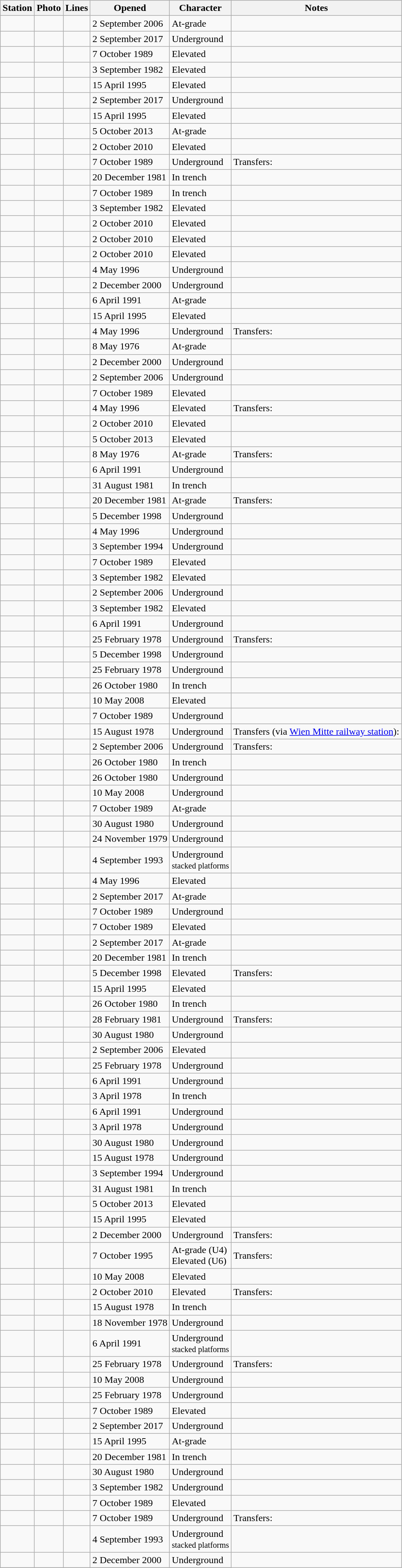<table class="wikitable sortable">
<tr>
<th>Station</th>
<th class="unsortable">Photo</th>
<th>Lines</th>
<th>Opened</th>
<th>Character</th>
<th class="unsortable">Notes</th>
</tr>
<tr>
<td></td>
<td></td>
<td></td>
<td>2 September 2006</td>
<td>At-grade</td>
<td></td>
</tr>
<tr>
<td></td>
<td></td>
<td></td>
<td>2 September 2017</td>
<td>Underground</td>
<td></td>
</tr>
<tr>
<td></td>
<td></td>
<td></td>
<td>7 October 1989</td>
<td>Elevated</td>
<td></td>
</tr>
<tr>
<td></td>
<td></td>
<td></td>
<td>3 September 1982</td>
<td>Elevated</td>
<td></td>
</tr>
<tr>
<td></td>
<td></td>
<td></td>
<td>15 April 1995</td>
<td>Elevated</td>
<td></td>
</tr>
<tr>
<td></td>
<td></td>
<td></td>
<td>2 September 2017</td>
<td>Underground</td>
<td></td>
</tr>
<tr>
<td></td>
<td></td>
<td></td>
<td>15 April 1995</td>
<td>Elevated</td>
<td></td>
</tr>
<tr>
<td></td>
<td></td>
<td></td>
<td>5 October 2013</td>
<td>At-grade</td>
<td></td>
</tr>
<tr>
<td></td>
<td></td>
<td></td>
<td>2 October 2010</td>
<td>Elevated</td>
<td></td>
</tr>
<tr>
<td></td>
<td></td>
<td></td>
<td>7 October 1989</td>
<td>Underground</td>
<td>Transfers:      <br></td>
</tr>
<tr>
<td></td>
<td></td>
<td></td>
<td>20 December 1981</td>
<td>In trench</td>
<td></td>
</tr>
<tr>
<td></td>
<td></td>
<td></td>
<td>7 October 1989</td>
<td>In trench</td>
<td></td>
</tr>
<tr>
<td></td>
<td></td>
<td></td>
<td>3 September 1982</td>
<td>Elevated</td>
<td></td>
</tr>
<tr>
<td></td>
<td></td>
<td></td>
<td>2 October 2010</td>
<td>Elevated</td>
<td></td>
</tr>
<tr>
<td></td>
<td></td>
<td></td>
<td>2 October 2010</td>
<td>Elevated</td>
<td></td>
</tr>
<tr>
<td></td>
<td></td>
<td></td>
<td>2 October 2010</td>
<td>Elevated</td>
<td></td>
</tr>
<tr>
<td></td>
<td></td>
<td></td>
<td>4 May 1996</td>
<td>Underground</td>
<td></td>
</tr>
<tr>
<td></td>
<td></td>
<td></td>
<td>2 December 2000</td>
<td>Underground</td>
<td></td>
</tr>
<tr>
<td></td>
<td></td>
<td></td>
<td>6 April 1991</td>
<td>At-grade</td>
<td></td>
</tr>
<tr>
<td></td>
<td></td>
<td></td>
<td>15 April 1995</td>
<td>Elevated</td>
<td></td>
</tr>
<tr>
<td><strong></strong></td>
<td></td>
<td></td>
<td>4 May 1996</td>
<td>Underground</td>
<td>Transfers:    <br></td>
</tr>
<tr>
<td></td>
<td></td>
<td></td>
<td>8 May 1976</td>
<td>At-grade</td>
<td></td>
</tr>
<tr>
<td></td>
<td></td>
<td></td>
<td>2 December 2000</td>
<td>Underground</td>
<td></td>
</tr>
<tr>
<td></td>
<td></td>
<td></td>
<td>2 September 2006</td>
<td>Underground</td>
<td></td>
</tr>
<tr>
<td></td>
<td></td>
<td></td>
<td>7 October 1989</td>
<td>Elevated</td>
<td></td>
</tr>
<tr>
<td></td>
<td></td>
<td></td>
<td>4 May 1996</td>
<td>Elevated</td>
<td>Transfers:     </td>
</tr>
<tr>
<td></td>
<td></td>
<td></td>
<td>2 October 2010</td>
<td>Elevated</td>
<td></td>
</tr>
<tr>
<td></td>
<td></td>
<td></td>
<td>5 October 2013</td>
<td>Elevated</td>
<td></td>
</tr>
<tr>
<td><strong></strong></td>
<td></td>
<td></td>
<td>8 May 1976</td>
<td>At-grade</td>
<td>Transfers:  <br></td>
</tr>
<tr>
<td></td>
<td></td>
<td></td>
<td>6 April 1991</td>
<td>Underground</td>
<td></td>
</tr>
<tr>
<td></td>
<td></td>
<td></td>
<td>31 August 1981</td>
<td>In trench</td>
<td></td>
</tr>
<tr>
<td><strong></strong></td>
<td></td>
<td></td>
<td>20 December 1981</td>
<td>At-grade</td>
<td>Transfers:   <br></td>
</tr>
<tr>
<td></td>
<td></td>
<td></td>
<td>5 December 1998</td>
<td>Underground</td>
<td></td>
</tr>
<tr>
<td></td>
<td></td>
<td></td>
<td>4 May 1996</td>
<td>Underground</td>
<td></td>
</tr>
<tr>
<td></td>
<td></td>
<td></td>
<td>3 September 1994</td>
<td>Underground</td>
<td></td>
</tr>
<tr>
<td></td>
<td></td>
<td></td>
<td>7 October 1989</td>
<td>Elevated</td>
<td></td>
</tr>
<tr>
<td></td>
<td></td>
<td></td>
<td>3 September 1982</td>
<td>Elevated</td>
<td></td>
</tr>
<tr>
<td></td>
<td></td>
<td></td>
<td>2 September 2006</td>
<td>Underground</td>
<td></td>
</tr>
<tr>
<td></td>
<td></td>
<td></td>
<td>3 September 1982</td>
<td>Elevated</td>
<td></td>
</tr>
<tr>
<td></td>
<td></td>
<td></td>
<td>6 April 1991</td>
<td>Underground</td>
<td></td>
</tr>
<tr>
<td><strong></strong></td>
<td></td>
<td style="white-space:nowrap;">  </td>
<td>25 February 1978</td>
<td>Underground</td>
<td>Transfers: <br></td>
</tr>
<tr>
<td></td>
<td></td>
<td></td>
<td>5 December 1998</td>
<td>Underground</td>
<td></td>
</tr>
<tr>
<td></td>
<td></td>
<td></td>
<td>25 February 1978</td>
<td>Underground</td>
<td></td>
</tr>
<tr>
<td></td>
<td></td>
<td></td>
<td>26 October 1980</td>
<td>In trench</td>
<td></td>
</tr>
<tr>
<td></td>
<td></td>
<td></td>
<td>10 May 2008</td>
<td>Elevated</td>
<td></td>
</tr>
<tr>
<td></td>
<td></td>
<td> </td>
<td>7 October 1989</td>
<td>Underground</td>
<td></td>
</tr>
<tr>
<td></td>
<td></td>
<td> </td>
<td>15 August 1978</td>
<td>Underground</td>
<td>Transfers (via <a href='#'>Wien Mitte railway station</a>):     <br></td>
</tr>
<tr>
<td><strong></strong></td>
<td></td>
<td></td>
<td>2 September 2006</td>
<td>Underground</td>
<td>Transfers:  </td>
</tr>
<tr>
<td></td>
<td></td>
<td></td>
<td>26 October 1980</td>
<td>In trench</td>
<td></td>
</tr>
<tr>
<td></td>
<td></td>
<td></td>
<td>26 October 1980</td>
<td>Underground</td>
<td></td>
</tr>
<tr>
<td></td>
<td></td>
<td></td>
<td>10 May 2008</td>
<td>Underground</td>
<td></td>
</tr>
<tr>
<td></td>
<td></td>
<td></td>
<td>7 October 1989</td>
<td>At-grade</td>
<td></td>
</tr>
<tr>
<td></td>
<td></td>
<td></td>
<td>30 August 1980</td>
<td>Underground</td>
<td></td>
</tr>
<tr>
<td></td>
<td></td>
<td></td>
<td>24 November 1979</td>
<td>Underground</td>
<td></td>
</tr>
<tr>
<td></td>
<td></td>
<td></td>
<td>4 September 1993</td>
<td>Underground<br><small>stacked platforms</small></td>
<td></td>
</tr>
<tr>
<td></td>
<td></td>
<td></td>
<td>4 May 1996</td>
<td>Elevated</td>
<td></td>
</tr>
<tr>
<td></td>
<td></td>
<td></td>
<td>2 September 2017</td>
<td>At-grade</td>
</tr>
<tr>
<td></td>
<td></td>
<td></td>
<td>7 October 1989</td>
<td>Underground</td>
<td></td>
</tr>
<tr>
<td></td>
<td></td>
<td></td>
<td>7 October 1989</td>
<td>Elevated</td>
<td></td>
</tr>
<tr>
<td><strong></strong></td>
<td></td>
<td></td>
<td>2 September 2017</td>
<td>At-grade</td>
</tr>
<tr>
<td></td>
<td></td>
<td></td>
<td>20 December 1981</td>
<td>In trench</td>
<td></td>
</tr>
<tr>
<td><strong></strong></td>
<td></td>
<td></td>
<td>5 December 1998</td>
<td>Elevated</td>
<td>Transfers: </td>
</tr>
<tr>
<td></td>
<td></td>
<td></td>
<td>15 April 1995</td>
<td>Elevated</td>
<td></td>
</tr>
<tr>
<td></td>
<td></td>
<td></td>
<td>26 October 1980</td>
<td>In trench</td>
<td></td>
</tr>
<tr>
<td></td>
<td></td>
<td> </td>
<td>28 February 1981</td>
<td>Underground</td>
<td>Transfers:    <br></td>
</tr>
<tr>
<td></td>
<td></td>
<td></td>
<td>30 August 1980</td>
<td>Underground</td>
<td></td>
</tr>
<tr>
<td></td>
<td></td>
<td></td>
<td>2 September 2006</td>
<td>Elevated</td>
<td></td>
</tr>
<tr>
<td></td>
<td></td>
<td></td>
<td>25 February 1978</td>
<td>Underground</td>
<td></td>
</tr>
<tr>
<td></td>
<td></td>
<td></td>
<td>6 April 1991</td>
<td>Underground</td>
<td></td>
</tr>
<tr>
<td></td>
<td></td>
<td></td>
<td>3 April 1978</td>
<td>In trench</td>
<td></td>
</tr>
<tr>
<td></td>
<td></td>
<td></td>
<td>6 April 1991</td>
<td>Underground</td>
<td></td>
</tr>
<tr>
<td></td>
<td></td>
<td> </td>
<td>3 April 1978</td>
<td>Underground</td>
<td></td>
</tr>
<tr>
<td></td>
<td></td>
<td></td>
<td>30 August 1980</td>
<td>Underground</td>
<td></td>
</tr>
<tr>
<td></td>
<td></td>
<td> </td>
<td>15 August 1978</td>
<td>Underground</td>
<td></td>
</tr>
<tr>
<td></td>
<td></td>
<td></td>
<td>3 September 1994</td>
<td>Underground</td>
<td></td>
</tr>
<tr>
<td></td>
<td></td>
<td></td>
<td>31 August 1981</td>
<td>In trench</td>
<td></td>
</tr>
<tr>
<td><strong></strong></td>
<td></td>
<td></td>
<td>5 October 2013</td>
<td>Elevated</td>
<td></td>
</tr>
<tr>
<td><strong></strong></td>
<td></td>
<td></td>
<td>15 April 1995</td>
<td>Elevated</td>
<td></td>
</tr>
<tr>
<td><strong></strong></td>
<td></td>
<td></td>
<td>2 December 2000</td>
<td>Underground</td>
<td>Transfers: </td>
</tr>
<tr>
<td></td>
<td></td>
<td> </td>
<td>7 October 1995</td>
<td>At-grade (U4)<br>Elevated (U6)</td>
<td>Transfers: <br></td>
</tr>
<tr>
<td></td>
<td></td>
<td></td>
<td>10 May 2008</td>
<td>Elevated</td>
<td></td>
</tr>
<tr>
<td></td>
<td></td>
<td></td>
<td>2 October 2010</td>
<td>Elevated</td>
<td>Transfers: </td>
</tr>
<tr>
<td></td>
<td></td>
<td></td>
<td>15 August 1978</td>
<td>In trench</td>
<td></td>
</tr>
<tr>
<td></td>
<td></td>
<td> </td>
<td style="white-space:nowrap;">18 November 1978</td>
<td>Underground<br><small></small></td>
<td></td>
</tr>
<tr>
<td></td>
<td></td>
<td></td>
<td>6 April 1991</td>
<td>Underground<br><small>stacked platforms</small></td>
<td></td>
</tr>
<tr>
<td style="white-space:nowrap;"></td>
<td></td>
<td></td>
<td>25 February 1978</td>
<td>Underground</td>
<td>Transfers:     </td>
</tr>
<tr>
<td></td>
<td></td>
<td></td>
<td>10 May 2008</td>
<td>Underground</td>
<td></td>
</tr>
<tr>
<td></td>
<td></td>
<td></td>
<td>25 February 1978</td>
<td>Underground</td>
<td></td>
</tr>
<tr>
<td></td>
<td></td>
<td></td>
<td>7 October 1989</td>
<td>Elevated</td>
<td></td>
</tr>
<tr>
<td></td>
<td></td>
<td></td>
<td>2 September 2017</td>
<td>Underground</td>
</tr>
<tr>
<td></td>
<td></td>
<td></td>
<td>15 April 1995</td>
<td>At-grade</td>
<td></td>
</tr>
<tr>
<td></td>
<td></td>
<td></td>
<td>20 December 1981</td>
<td>In trench</td>
<td></td>
</tr>
<tr>
<td></td>
<td></td>
<td> </td>
<td>30 August 1980</td>
<td>Underground</td>
<td></td>
</tr>
<tr>
<td></td>
<td></td>
<td></td>
<td>3 September 1982</td>
<td>Underground</td>
<td></td>
</tr>
<tr>
<td></td>
<td></td>
<td></td>
<td>7 October 1989</td>
<td>Elevated</td>
<td></td>
</tr>
<tr>
<td></td>
<td></td>
<td> </td>
<td>7 October 1989</td>
<td>Underground</td>
<td>Transfers: <br></td>
</tr>
<tr>
<td></td>
<td></td>
<td></td>
<td>4 September 1993</td>
<td>Underground<br><small>stacked platforms</small></td>
<td></td>
</tr>
<tr>
<td></td>
<td></td>
<td></td>
<td>2 December 2000</td>
<td>Underground</td>
</tr>
<tr>
</tr>
</table>
